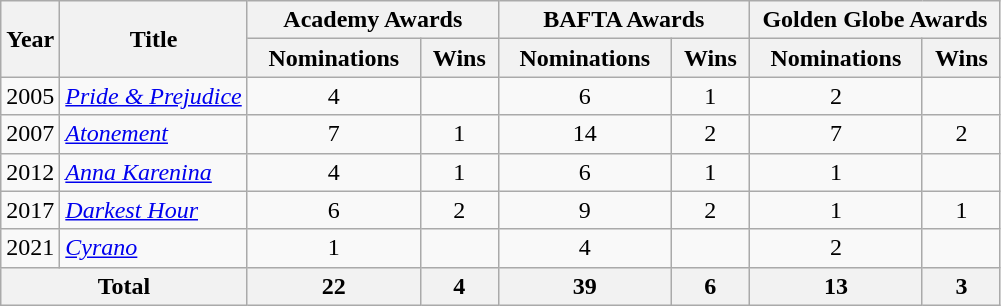<table class="wikitable">
<tr>
<th rowspan="2">Year</th>
<th rowspan="2">Title</th>
<th colspan="2" style="text-align:center;" width=160>Academy Awards</th>
<th colspan="2" style="text-align:center;" width=160>BAFTA Awards</th>
<th colspan="2" style="text-align:center;" width=160>Golden Globe Awards</th>
</tr>
<tr>
<th>Nominations</th>
<th>Wins</th>
<th>Nominations</th>
<th>Wins</th>
<th>Nominations</th>
<th>Wins</th>
</tr>
<tr>
<td>2005</td>
<td><em><a href='#'>Pride & Prejudice</a></em></td>
<td align=center>4</td>
<td></td>
<td align=center>6</td>
<td align=center>1</td>
<td align=center>2</td>
<td></td>
</tr>
<tr>
<td>2007</td>
<td><em><a href='#'>Atonement</a></em></td>
<td align=center>7</td>
<td align=center>1</td>
<td align=center>14</td>
<td align=center>2</td>
<td align=center>7</td>
<td align=center>2</td>
</tr>
<tr>
<td>2012</td>
<td><em><a href='#'>Anna Karenina</a></em></td>
<td align=center>4</td>
<td align=center>1</td>
<td align=center>6</td>
<td align=center>1</td>
<td align=center>1</td>
<td></td>
</tr>
<tr>
<td>2017</td>
<td><em><a href='#'>Darkest Hour</a></em></td>
<td align=center>6</td>
<td align=center>2</td>
<td align=center>9</td>
<td align=center>2</td>
<td align=center>1</td>
<td align=center>1</td>
</tr>
<tr>
<td>2021</td>
<td><em><a href='#'>Cyrano</a></em></td>
<td align=center>1</td>
<td></td>
<td align=center>4</td>
<td></td>
<td align=center>2</td>
<td></td>
</tr>
<tr>
<th colspan="2">Total</th>
<th align=center>22</th>
<th align=center>4</th>
<th align=center>39</th>
<th align=center>6</th>
<th align=center>13</th>
<th align=center>3</th>
</tr>
</table>
